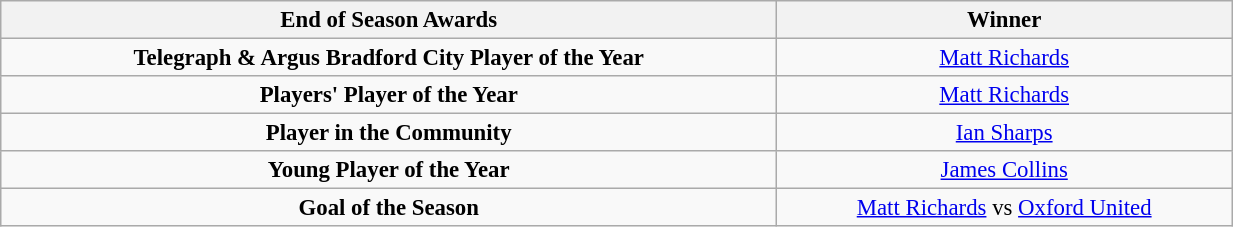<table class="wikitable" style="text-align:center; font-size:95%;width:65%; text-align:left">
<tr>
<th><strong>End of Season Awards</strong></th>
<th><strong>Winner</strong></th>
</tr>
<tr --->
<td align="center"><strong>Telegraph & Argus Bradford City Player of the Year</strong></td>
<td align="center"><a href='#'>Matt Richards</a></td>
</tr>
<tr --->
<td align="center"><strong>Players' Player of the Year</strong></td>
<td align="center"><a href='#'>Matt Richards</a></td>
</tr>
<tr --->
<td align="center"><strong>Player in the Community</strong></td>
<td align="center"><a href='#'>Ian Sharps</a></td>
</tr>
<tr --->
<td align="center"><strong>Young Player of the Year</strong></td>
<td align="center"><a href='#'>James Collins</a></td>
</tr>
<tr --->
<td align="center"><strong>Goal of the Season</strong></td>
<td align="center"><a href='#'>Matt Richards</a> vs <a href='#'>Oxford United</a></td>
</tr>
</table>
